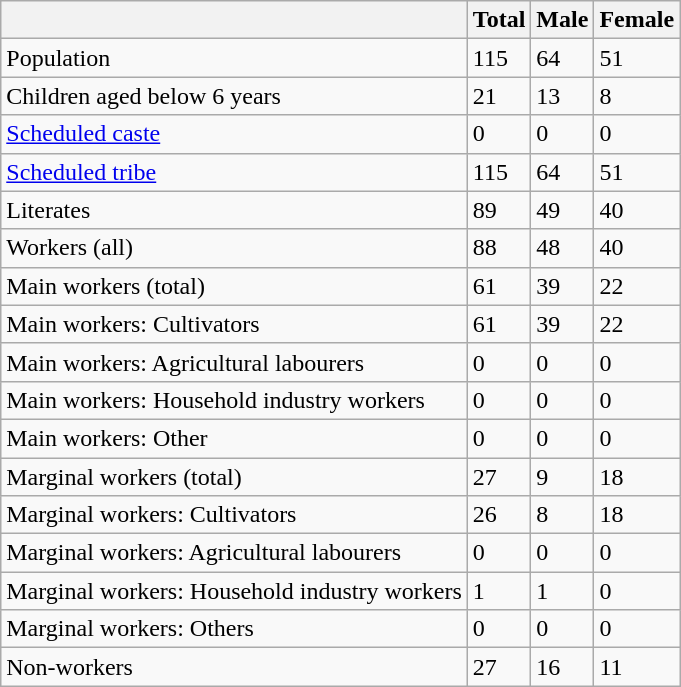<table class="wikitable sortable">
<tr>
<th></th>
<th>Total</th>
<th>Male</th>
<th>Female</th>
</tr>
<tr>
<td>Population</td>
<td>115</td>
<td>64</td>
<td>51</td>
</tr>
<tr>
<td>Children aged below 6 years</td>
<td>21</td>
<td>13</td>
<td>8</td>
</tr>
<tr>
<td><a href='#'>Scheduled caste</a></td>
<td>0</td>
<td>0</td>
<td>0</td>
</tr>
<tr>
<td><a href='#'>Scheduled tribe</a></td>
<td>115</td>
<td>64</td>
<td>51</td>
</tr>
<tr>
<td>Literates</td>
<td>89</td>
<td>49</td>
<td>40</td>
</tr>
<tr>
<td>Workers (all)</td>
<td>88</td>
<td>48</td>
<td>40</td>
</tr>
<tr>
<td>Main workers (total)</td>
<td>61</td>
<td>39</td>
<td>22</td>
</tr>
<tr>
<td>Main workers: Cultivators</td>
<td>61</td>
<td>39</td>
<td>22</td>
</tr>
<tr>
<td>Main workers: Agricultural labourers</td>
<td>0</td>
<td>0</td>
<td>0</td>
</tr>
<tr>
<td>Main workers: Household industry workers</td>
<td>0</td>
<td>0</td>
<td>0</td>
</tr>
<tr>
<td>Main workers: Other</td>
<td>0</td>
<td>0</td>
<td>0</td>
</tr>
<tr>
<td>Marginal workers (total)</td>
<td>27</td>
<td>9</td>
<td>18</td>
</tr>
<tr>
<td>Marginal workers: Cultivators</td>
<td>26</td>
<td>8</td>
<td>18</td>
</tr>
<tr>
<td>Marginal workers: Agricultural labourers</td>
<td>0</td>
<td>0</td>
<td>0</td>
</tr>
<tr>
<td>Marginal workers: Household industry workers</td>
<td>1</td>
<td>1</td>
<td>0</td>
</tr>
<tr>
<td>Marginal workers: Others</td>
<td>0</td>
<td>0</td>
<td>0</td>
</tr>
<tr>
<td>Non-workers</td>
<td>27</td>
<td>16</td>
<td>11</td>
</tr>
</table>
